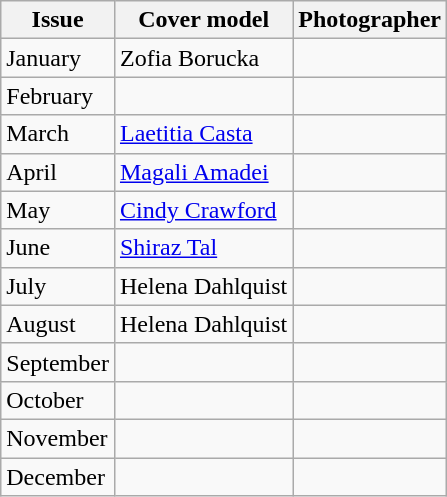<table class="sortable wikitable">
<tr>
<th>Issue</th>
<th>Cover model</th>
<th>Photographer</th>
</tr>
<tr>
<td>January</td>
<td>Zofia Borucka</td>
<td></td>
</tr>
<tr>
<td>February</td>
<td></td>
<td></td>
</tr>
<tr>
<td>March</td>
<td><a href='#'>Laetitia Casta</a></td>
<td></td>
</tr>
<tr>
<td>April</td>
<td><a href='#'>Magali Amadei</a></td>
<td></td>
</tr>
<tr>
<td>May</td>
<td><a href='#'>Cindy Crawford</a></td>
<td></td>
</tr>
<tr>
<td>June</td>
<td><a href='#'>Shiraz Tal</a></td>
<td></td>
</tr>
<tr>
<td>July</td>
<td>Helena Dahlquist</td>
<td></td>
</tr>
<tr>
<td>August</td>
<td>Helena Dahlquist</td>
<td></td>
</tr>
<tr>
<td>September</td>
<td></td>
<td></td>
</tr>
<tr>
<td>October</td>
<td></td>
<td></td>
</tr>
<tr>
<td>November</td>
<td></td>
<td></td>
</tr>
<tr>
<td>December</td>
<td></td>
<td></td>
</tr>
</table>
